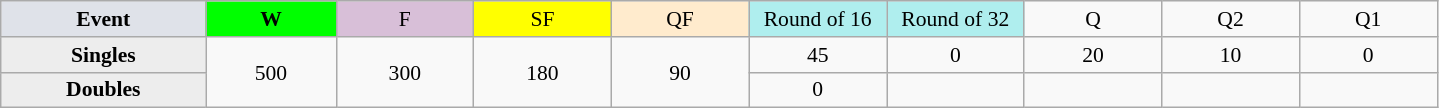<table class=wikitable style=font-size:90%;text-align:center>
<tr>
<td style="width:130px; background:#dfe2e9;"><strong>Event</strong></td>
<td style="width:80px; background:lime;"><strong>W</strong></td>
<td style="width:85px; background:thistle;">F</td>
<td style="width:85px; background:#ff0;">SF</td>
<td style="width:85px; background:#ffebcd;">QF</td>
<td style="width:85px; background:#afeeee;">Round of 16</td>
<td style="width:85px; background:#afeeee;">Round of 32</td>
<td width=85>Q</td>
<td width=85>Q2</td>
<td width=85>Q1</td>
</tr>
<tr>
<th style="background:#ededed;">Singles</th>
<td rowspan=2>500</td>
<td rowspan=2>300</td>
<td rowspan=2>180</td>
<td rowspan=2>90</td>
<td>45</td>
<td>0</td>
<td>20</td>
<td>10</td>
<td>0</td>
</tr>
<tr>
<th style="background:#ededed;">Doubles</th>
<td>0</td>
<td></td>
<td></td>
<td></td>
<td></td>
</tr>
</table>
